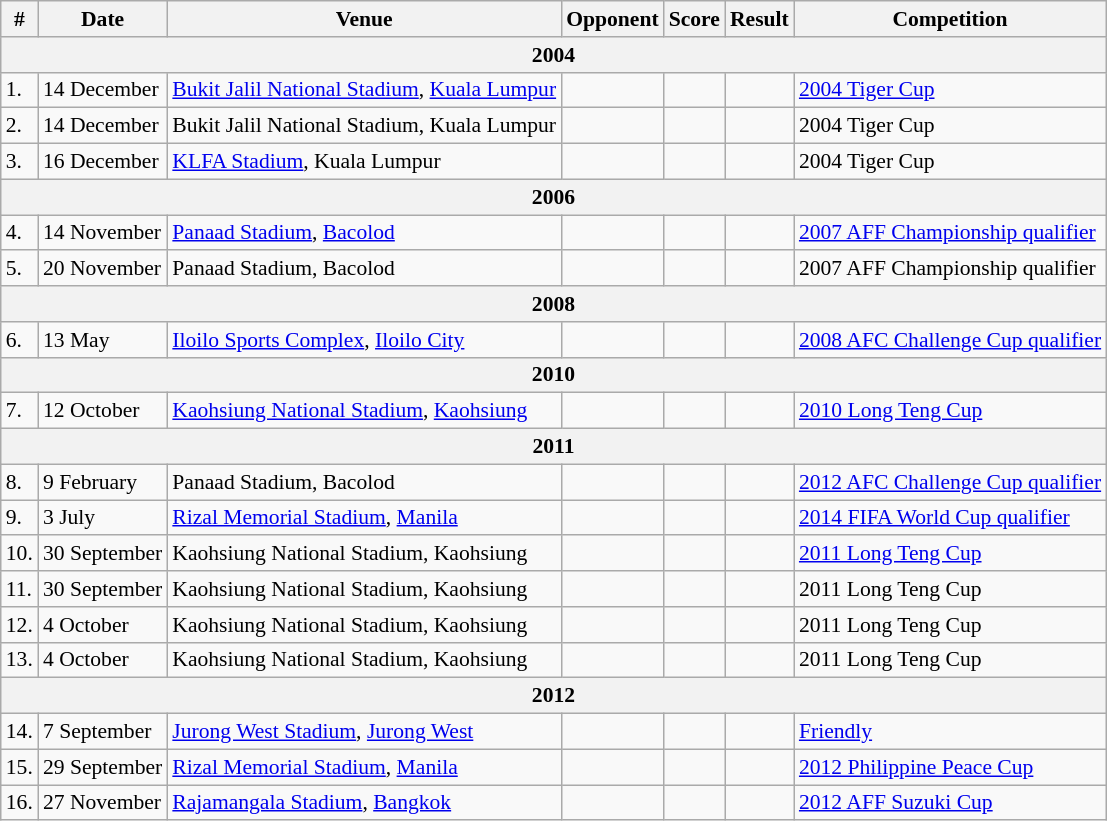<table class="wikitable collapsible collapsed" style="font-size:90%">
<tr>
<th>#</th>
<th>Date</th>
<th>Venue</th>
<th>Opponent</th>
<th>Score</th>
<th>Result</th>
<th>Competition</th>
</tr>
<tr>
<th colspan=7>2004</th>
</tr>
<tr>
<td>1.</td>
<td>14 December</td>
<td><a href='#'>Bukit Jalil National Stadium</a>, <a href='#'>Kuala Lumpur</a></td>
<td></td>
<td></td>
<td></td>
<td><a href='#'>2004 Tiger Cup</a></td>
</tr>
<tr>
<td>2.</td>
<td>14 December</td>
<td>Bukit Jalil National Stadium, Kuala Lumpur</td>
<td></td>
<td></td>
<td></td>
<td>2004 Tiger Cup</td>
</tr>
<tr>
<td>3.</td>
<td>16 December</td>
<td><a href='#'>KLFA Stadium</a>, Kuala Lumpur</td>
<td></td>
<td></td>
<td></td>
<td>2004 Tiger Cup</td>
</tr>
<tr>
<th colspan=7>2006</th>
</tr>
<tr>
<td>4.</td>
<td>14 November</td>
<td><a href='#'>Panaad Stadium</a>, <a href='#'>Bacolod</a></td>
<td></td>
<td></td>
<td></td>
<td><a href='#'>2007 AFF Championship qualifier</a></td>
</tr>
<tr>
<td>5.</td>
<td>20 November</td>
<td>Panaad Stadium, Bacolod</td>
<td></td>
<td></td>
<td></td>
<td>2007 AFF Championship qualifier</td>
</tr>
<tr>
<th colspan=7>2008</th>
</tr>
<tr>
<td>6.</td>
<td>13 May</td>
<td><a href='#'>Iloilo Sports Complex</a>, <a href='#'>Iloilo City</a></td>
<td></td>
<td></td>
<td></td>
<td><a href='#'>2008 AFC Challenge Cup qualifier</a></td>
</tr>
<tr>
<th colspan=7>2010</th>
</tr>
<tr>
<td>7.</td>
<td>12 October</td>
<td><a href='#'>Kaohsiung National Stadium</a>, <a href='#'>Kaohsiung</a></td>
<td></td>
<td></td>
<td></td>
<td><a href='#'>2010 Long Teng Cup</a></td>
</tr>
<tr>
<th colspan=7>2011</th>
</tr>
<tr>
<td>8.</td>
<td>9 February</td>
<td>Panaad Stadium, Bacolod</td>
<td></td>
<td></td>
<td></td>
<td><a href='#'>2012 AFC Challenge Cup qualifier</a></td>
</tr>
<tr>
<td>9.</td>
<td>3 July</td>
<td><a href='#'>Rizal Memorial Stadium</a>, <a href='#'>Manila</a></td>
<td></td>
<td></td>
<td></td>
<td><a href='#'>2014 FIFA World Cup qualifier</a></td>
</tr>
<tr>
<td>10.</td>
<td>30 September</td>
<td>Kaohsiung National Stadium, Kaohsiung</td>
<td></td>
<td></td>
<td></td>
<td><a href='#'>2011 Long Teng Cup</a></td>
</tr>
<tr>
<td>11.</td>
<td>30 September</td>
<td>Kaohsiung National Stadium, Kaohsiung</td>
<td></td>
<td></td>
<td></td>
<td>2011 Long Teng Cup</td>
</tr>
<tr>
<td>12.</td>
<td>4 October</td>
<td>Kaohsiung National Stadium, Kaohsiung</td>
<td></td>
<td></td>
<td></td>
<td>2011 Long Teng Cup</td>
</tr>
<tr>
<td>13.</td>
<td>4 October</td>
<td>Kaohsiung National Stadium, Kaohsiung</td>
<td></td>
<td></td>
<td></td>
<td>2011 Long Teng Cup</td>
</tr>
<tr>
<th colspan=7>2012</th>
</tr>
<tr>
<td>14.</td>
<td>7 September</td>
<td><a href='#'>Jurong West Stadium</a>, <a href='#'>Jurong West</a></td>
<td></td>
<td></td>
<td></td>
<td><a href='#'>Friendly</a></td>
</tr>
<tr>
<td>15.</td>
<td>29 September</td>
<td><a href='#'>Rizal Memorial Stadium</a>, <a href='#'>Manila</a></td>
<td></td>
<td></td>
<td></td>
<td><a href='#'>2012 Philippine Peace Cup</a></td>
</tr>
<tr>
<td>16.</td>
<td>27 November</td>
<td><a href='#'>Rajamangala Stadium</a>, <a href='#'>Bangkok</a></td>
<td></td>
<td></td>
<td></td>
<td><a href='#'>2012 AFF Suzuki Cup</a></td>
</tr>
</table>
